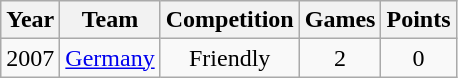<table class="wikitable">
<tr>
<th>Year</th>
<th>Team</th>
<th>Competition</th>
<th>Games</th>
<th>Points</th>
</tr>
<tr align="center">
<td>2007</td>
<td><a href='#'>Germany</a></td>
<td>Friendly</td>
<td>2</td>
<td>0</td>
</tr>
</table>
